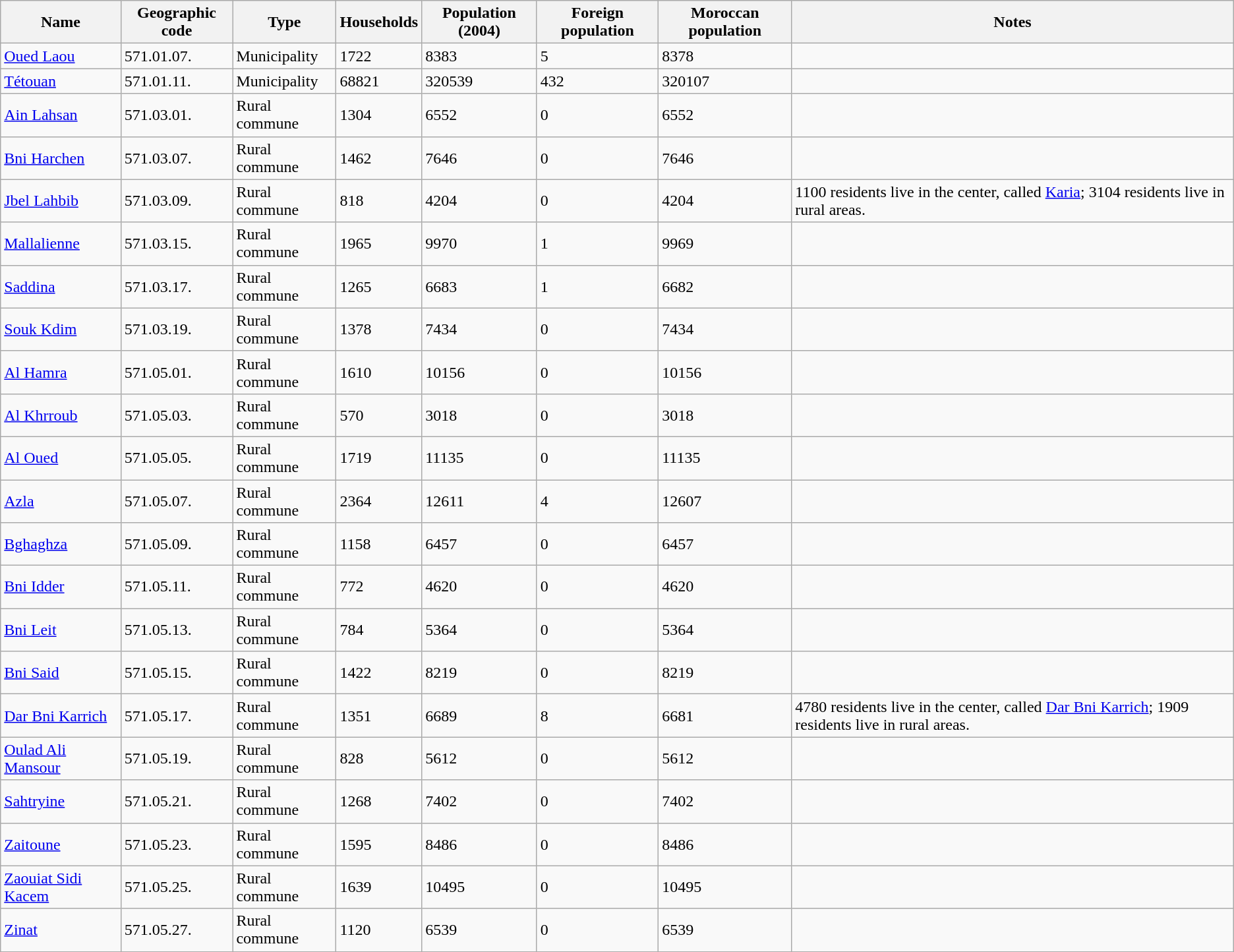<table class="wikitable sortable">
<tr>
<th>Name</th>
<th>Geographic code</th>
<th>Type</th>
<th>Households</th>
<th>Population (2004)</th>
<th>Foreign population</th>
<th>Moroccan population</th>
<th>Notes</th>
</tr>
<tr>
<td><a href='#'>Oued Laou</a></td>
<td>571.01.07.</td>
<td>Municipality</td>
<td>1722</td>
<td>8383</td>
<td>5</td>
<td>8378</td>
<td></td>
</tr>
<tr>
<td><a href='#'>Tétouan</a></td>
<td>571.01.11.</td>
<td>Municipality</td>
<td>68821</td>
<td>320539</td>
<td>432</td>
<td>320107</td>
<td></td>
</tr>
<tr>
<td><a href='#'>Ain Lahsan</a></td>
<td>571.03.01.</td>
<td>Rural commune</td>
<td>1304</td>
<td>6552</td>
<td>0</td>
<td>6552</td>
<td></td>
</tr>
<tr>
<td><a href='#'>Bni Harchen</a></td>
<td>571.03.07.</td>
<td>Rural commune</td>
<td>1462</td>
<td>7646</td>
<td>0</td>
<td>7646</td>
<td></td>
</tr>
<tr>
<td><a href='#'>Jbel Lahbib</a></td>
<td>571.03.09.</td>
<td>Rural commune</td>
<td>818</td>
<td>4204</td>
<td>0</td>
<td>4204</td>
<td>1100 residents live in the center, called <a href='#'>Karia</a>; 3104 residents live in rural areas.</td>
</tr>
<tr>
<td><a href='#'>Mallalienne</a></td>
<td>571.03.15.</td>
<td>Rural commune</td>
<td>1965</td>
<td>9970</td>
<td>1</td>
<td>9969</td>
<td></td>
</tr>
<tr>
<td><a href='#'>Saddina</a></td>
<td>571.03.17.</td>
<td>Rural commune</td>
<td>1265</td>
<td>6683</td>
<td>1</td>
<td>6682</td>
<td></td>
</tr>
<tr>
<td><a href='#'>Souk Kdim</a></td>
<td>571.03.19.</td>
<td>Rural commune</td>
<td>1378</td>
<td>7434</td>
<td>0</td>
<td>7434</td>
<td></td>
</tr>
<tr>
<td><a href='#'>Al Hamra</a></td>
<td>571.05.01.</td>
<td>Rural commune</td>
<td>1610</td>
<td>10156</td>
<td>0</td>
<td>10156</td>
<td></td>
</tr>
<tr>
<td><a href='#'>Al Khrroub</a></td>
<td>571.05.03.</td>
<td>Rural commune</td>
<td>570</td>
<td>3018</td>
<td>0</td>
<td>3018</td>
<td></td>
</tr>
<tr>
<td><a href='#'>Al Oued</a></td>
<td>571.05.05.</td>
<td>Rural commune</td>
<td>1719</td>
<td>11135</td>
<td>0</td>
<td>11135</td>
<td></td>
</tr>
<tr>
<td><a href='#'>Azla</a></td>
<td>571.05.07.</td>
<td>Rural commune</td>
<td>2364</td>
<td>12611</td>
<td>4</td>
<td>12607</td>
<td></td>
</tr>
<tr>
<td><a href='#'>Bghaghza</a></td>
<td>571.05.09.</td>
<td>Rural commune</td>
<td>1158</td>
<td>6457</td>
<td>0</td>
<td>6457</td>
<td></td>
</tr>
<tr>
<td><a href='#'>Bni Idder</a></td>
<td>571.05.11.</td>
<td>Rural commune</td>
<td>772</td>
<td>4620</td>
<td>0</td>
<td>4620</td>
<td></td>
</tr>
<tr>
<td><a href='#'>Bni Leit</a></td>
<td>571.05.13.</td>
<td>Rural commune</td>
<td>784</td>
<td>5364</td>
<td>0</td>
<td>5364</td>
<td></td>
</tr>
<tr>
<td><a href='#'>Bni Said</a></td>
<td>571.05.15.</td>
<td>Rural commune</td>
<td>1422</td>
<td>8219</td>
<td>0</td>
<td>8219</td>
<td></td>
</tr>
<tr>
<td><a href='#'>Dar Bni Karrich</a></td>
<td>571.05.17.</td>
<td>Rural commune</td>
<td>1351</td>
<td>6689</td>
<td>8</td>
<td>6681</td>
<td>4780 residents live in the center, called <a href='#'>Dar Bni Karrich</a>; 1909 residents live in rural areas.</td>
</tr>
<tr>
<td><a href='#'>Oulad Ali Mansour</a></td>
<td>571.05.19.</td>
<td>Rural commune</td>
<td>828</td>
<td>5612</td>
<td>0</td>
<td>5612</td>
<td></td>
</tr>
<tr>
<td><a href='#'>Sahtryine</a></td>
<td>571.05.21.</td>
<td>Rural commune</td>
<td>1268</td>
<td>7402</td>
<td>0</td>
<td>7402</td>
<td></td>
</tr>
<tr>
<td><a href='#'>Zaitoune</a></td>
<td>571.05.23.</td>
<td>Rural commune</td>
<td>1595</td>
<td>8486</td>
<td>0</td>
<td>8486</td>
<td></td>
</tr>
<tr>
<td><a href='#'>Zaouiat Sidi Kacem</a></td>
<td>571.05.25.</td>
<td>Rural commune</td>
<td>1639</td>
<td>10495</td>
<td>0</td>
<td>10495</td>
<td></td>
</tr>
<tr>
<td><a href='#'>Zinat</a></td>
<td>571.05.27.</td>
<td>Rural commune</td>
<td>1120</td>
<td>6539</td>
<td>0</td>
<td>6539</td>
<td></td>
</tr>
<tr>
</tr>
</table>
